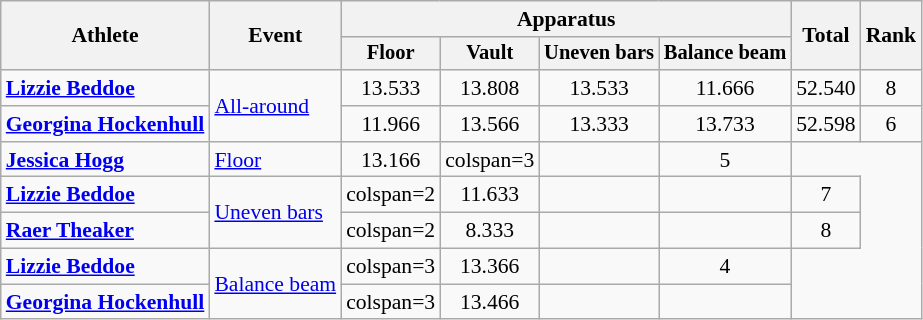<table class="wikitable" style="font-size:90%">
<tr>
<th rowspan=2>Athlete</th>
<th rowspan=2>Event</th>
<th colspan=4>Apparatus</th>
<th rowspan=2>Total</th>
<th rowspan=2>Rank</th>
</tr>
<tr style="font-size:95%">
<th>Floor</th>
<th>Vault</th>
<th>Uneven bars</th>
<th>Balance beam</th>
</tr>
<tr align=center>
<td align=left><strong><a href='#'>Lizzie Beddoe</a></strong></td>
<td align=left rowspan=2><a href='#'>All-around</a></td>
<td>13.533</td>
<td>13.808</td>
<td>13.533</td>
<td>11.666</td>
<td>52.540</td>
<td>8</td>
</tr>
<tr align=center>
<td align=left><strong><a href='#'>Georgina Hockenhull</a></strong></td>
<td>11.966</td>
<td>13.566</td>
<td>13.333</td>
<td>13.733</td>
<td>52.598</td>
<td>6</td>
</tr>
<tr align=center>
<td align=left><strong><a href='#'>Jessica Hogg</a></strong></td>
<td align=left><a href='#'>Floor</a></td>
<td>13.166</td>
<td>colspan=3 </td>
<td></td>
<td>5</td>
</tr>
<tr align=center>
<td align=left><strong><a href='#'>Lizzie Beddoe</a></strong></td>
<td align=left rowspan=2><a href='#'>Uneven bars</a></td>
<td>colspan=2 </td>
<td>11.633</td>
<td></td>
<td></td>
<td>7</td>
</tr>
<tr align=center>
<td align=left><strong><a href='#'>Raer Theaker</a></strong></td>
<td>colspan=2 </td>
<td>8.333</td>
<td></td>
<td></td>
<td>8</td>
</tr>
<tr align=center>
<td align=left><strong><a href='#'>Lizzie Beddoe</a></strong></td>
<td align=left rowspan=2><a href='#'>Balance beam</a></td>
<td>colspan=3 </td>
<td>13.366</td>
<td></td>
<td>4</td>
</tr>
<tr align=center>
<td align=left><strong><a href='#'>Georgina Hockenhull</a></strong></td>
<td>colspan=3 </td>
<td>13.466</td>
<td></td>
<td></td>
</tr>
</table>
